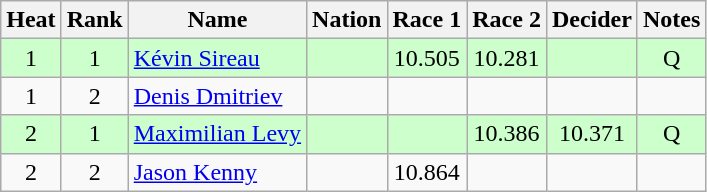<table class="wikitable sortable" style="text-align:center">
<tr>
<th>Heat</th>
<th>Rank</th>
<th>Name</th>
<th>Nation</th>
<th>Race 1</th>
<th>Race 2</th>
<th>Decider</th>
<th>Notes</th>
</tr>
<tr bgcolor=ccffcc>
<td>1</td>
<td>1</td>
<td align=left><a href='#'>Kévin Sireau</a></td>
<td align=left></td>
<td>10.505</td>
<td>10.281</td>
<td></td>
<td>Q</td>
</tr>
<tr>
<td>1</td>
<td>2</td>
<td align=left><a href='#'>Denis Dmitriev</a></td>
<td align=left></td>
<td></td>
<td></td>
<td></td>
<td></td>
</tr>
<tr bgcolor=ccffcc>
<td>2</td>
<td>1</td>
<td align=left><a href='#'>Maximilian Levy</a></td>
<td align=left></td>
<td></td>
<td>10.386</td>
<td>10.371</td>
<td>Q</td>
</tr>
<tr>
<td>2</td>
<td>2</td>
<td align=left><a href='#'>Jason Kenny</a></td>
<td align=left></td>
<td>10.864</td>
<td></td>
<td></td>
<td></td>
</tr>
</table>
